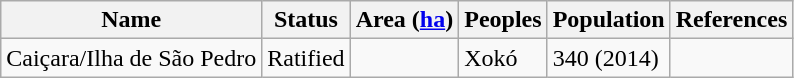<table class="sortable wikitable">
<tr>
<th>Name</th>
<th>Status</th>
<th>Area (<a href='#'>ha</a>)</th>
<th>Peoples</th>
<th>Population</th>
<th>References</th>
</tr>
<tr>
<td>Caiçara/Ilha de São Pedro</td>
<td>Ratified</td>
<td></td>
<td>Xokó</td>
<td>340 (2014)</td>
<td></td>
</tr>
</table>
